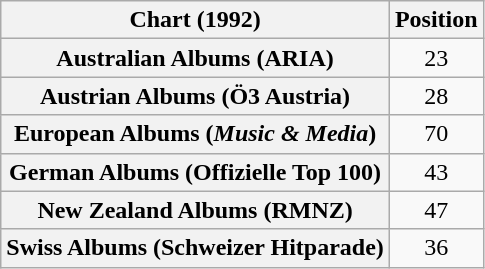<table class="wikitable sortable plainrowheaders" style="text-align:center">
<tr>
<th scope="col">Chart (1992)</th>
<th scope="col">Position</th>
</tr>
<tr>
<th scope="row">Australian Albums (ARIA)</th>
<td>23</td>
</tr>
<tr>
<th scope="row">Austrian Albums (Ö3 Austria)</th>
<td>28</td>
</tr>
<tr>
<th scope="row">European Albums (<em>Music & Media</em>)</th>
<td>70</td>
</tr>
<tr>
<th scope="row">German Albums (Offizielle Top 100)</th>
<td>43</td>
</tr>
<tr>
<th scope="row">New Zealand Albums (RMNZ)</th>
<td>47</td>
</tr>
<tr>
<th scope="row">Swiss Albums (Schweizer Hitparade)</th>
<td>36</td>
</tr>
</table>
